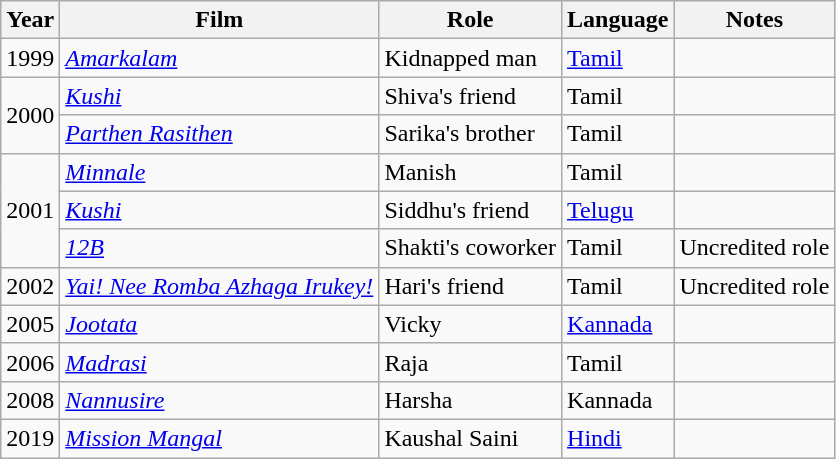<table class="wikitable sortable">
<tr>
<th>Year</th>
<th>Film</th>
<th>Role</th>
<th>Language</th>
<th>Notes</th>
</tr>
<tr>
<td>1999</td>
<td><em><a href='#'>Amarkalam</a></em></td>
<td>Kidnapped man</td>
<td><a href='#'>Tamil</a></td>
<td></td>
</tr>
<tr>
<td rowspan="2">2000</td>
<td><em><a href='#'>Kushi</a></em></td>
<td>Shiva's friend</td>
<td>Tamil</td>
<td></td>
</tr>
<tr>
<td><em><a href='#'>Parthen Rasithen</a></em></td>
<td>Sarika's brother</td>
<td>Tamil</td>
<td></td>
</tr>
<tr>
<td rowspan="3">2001</td>
<td><em><a href='#'>Minnale</a></em></td>
<td>Manish</td>
<td>Tamil</td>
<td></td>
</tr>
<tr>
<td><em><a href='#'>Kushi</a></em></td>
<td>Siddhu's friend</td>
<td><a href='#'>Telugu</a></td>
<td></td>
</tr>
<tr>
<td><em><a href='#'>12B</a></em></td>
<td>Shakti's coworker</td>
<td>Tamil</td>
<td>Uncredited role</td>
</tr>
<tr>
<td>2002</td>
<td><em><a href='#'>Yai! Nee Romba Azhaga Irukey!</a></em></td>
<td>Hari's friend</td>
<td>Tamil</td>
<td>Uncredited role</td>
</tr>
<tr>
<td>2005</td>
<td><em><a href='#'>Jootata</a></em></td>
<td>Vicky</td>
<td><a href='#'>Kannada</a></td>
<td></td>
</tr>
<tr>
<td>2006</td>
<td><em><a href='#'>Madrasi</a></em></td>
<td>Raja</td>
<td>Tamil</td>
<td></td>
</tr>
<tr>
<td>2008</td>
<td><em><a href='#'>Nannusire</a></em></td>
<td>Harsha</td>
<td>Kannada</td>
<td></td>
</tr>
<tr>
<td>2019</td>
<td><em><a href='#'>Mission Mangal</a></em></td>
<td>Kaushal Saini</td>
<td><a href='#'>Hindi</a></td>
<td></td>
</tr>
</table>
